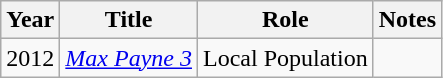<table class="wikitable sortable">
<tr>
<th>Year</th>
<th>Title</th>
<th>Role</th>
<th>Notes</th>
</tr>
<tr>
<td>2012</td>
<td><em><a href='#'>Max Payne 3</a></em></td>
<td>Local Population</td>
<td></td>
</tr>
</table>
